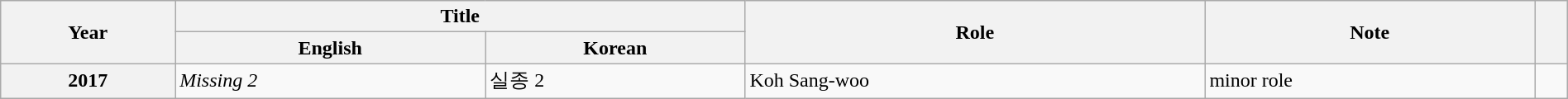<table class="wikitable sortable plainrowheaders" style="text-align:left; font-size:100%; padding:0 auto; width:100%; margin:auto">
<tr>
<th rowspan="2" scope="col">Year</th>
<th colspan="2" scope="col">Title</th>
<th rowspan="2" scope="col">Role</th>
<th rowspan="2" scope="col" class="unsortable">Note</th>
<th rowspan="2" scope="col" class="unsortable"></th>
</tr>
<tr>
<th>English</th>
<th>Korean</th>
</tr>
<tr>
<th scope="row">2017</th>
<td><em>Missing 2</em></td>
<td>실종 2</td>
<td>Koh Sang-woo</td>
<td>minor role</td>
<td></td>
</tr>
</table>
